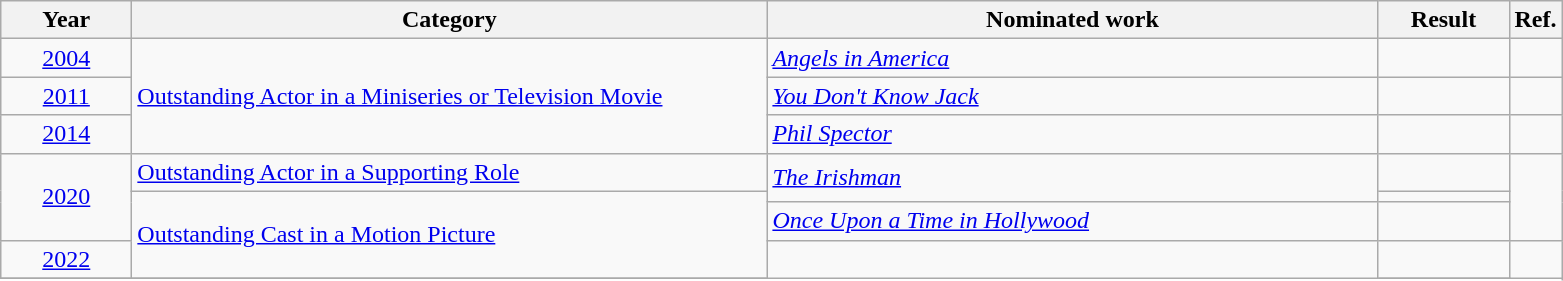<table class=wikitable>
<tr>
<th scope="col" style="width:5em;">Year</th>
<th scope="col" style="width:26em;">Category</th>
<th scope="col" style="width:25em;">Nominated work</th>
<th scope="col" style="width:5em;">Result</th>
<th>Ref.</th>
</tr>
<tr>
<td style="text-align:center;"><a href='#'>2004</a></td>
<td rowspan=3><a href='#'>Outstanding Actor in a Miniseries or Television Movie</a></td>
<td><em><a href='#'>Angels in America</a></em></td>
<td></td>
<td align=center></td>
</tr>
<tr>
<td style="text-align:center;"><a href='#'>2011</a></td>
<td><em><a href='#'>You Don't Know Jack</a></em></td>
<td></td>
<td align=center></td>
</tr>
<tr>
<td style="text-align:center;"><a href='#'>2014</a></td>
<td><em><a href='#'>Phil Spector</a></em></td>
<td></td>
<td align=center></td>
</tr>
<tr>
<td style="text-align:center;", rowspan=3><a href='#'>2020</a></td>
<td><a href='#'>Outstanding Actor in a Supporting Role</a></td>
<td rowspan="2"><em><a href='#'>The Irishman</a></em></td>
<td></td>
<td rowspan="3" align="center"></td>
</tr>
<tr>
<td rowspan=3><a href='#'>Outstanding Cast in a Motion Picture</a></td>
<td></td>
</tr>
<tr>
<td><em><a href='#'>Once Upon a Time in Hollywood</a></em></td>
<td></td>
</tr>
<tr>
<td style="text-align:center;"><a href='#'>2022</a></td>
<td rowspan="2"></td>
<td></td>
<td style="text-align:center;" rowspan="2"></td>
</tr>
<tr>
</tr>
</table>
